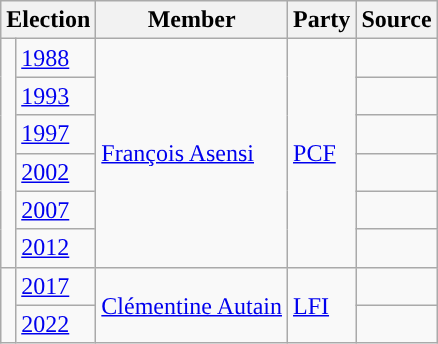<table class="wikitable">
<tr>
<th colspan="2">Election</th>
<th>Member</th>
<th>Party</th>
<th>Source</th>
</tr>
<tr>
<td rowspan="6" style="color:inherit;background-color: "></td>
<td><a href='#'>1988</a></td>
<td rowspan=6><a href='#'>François Asensi</a></td>
<td rowspan="6"><a href='#'>PCF</a></td>
<td></td>
</tr>
<tr>
<td><a href='#'>1993</a></td>
<td></td>
</tr>
<tr>
<td><a href='#'>1997</a></td>
<td></td>
</tr>
<tr>
<td><a href='#'>2002</a></td>
<td></td>
</tr>
<tr>
<td><a href='#'>2007</a></td>
<td></td>
</tr>
<tr>
<td><a href='#'>2012</a></td>
<td></td>
</tr>
<tr>
<td rowspan="2" style="color:inherit;background-color: "></td>
<td><a href='#'>2017</a></td>
<td rowspan="2"><a href='#'>Clémentine Autain</a></td>
<td rowspan="2"><a href='#'>LFI</a></td>
<td></td>
</tr>
<tr>
<td><a href='#'>2022</a></td>
<td></td>
</tr>
</table>
